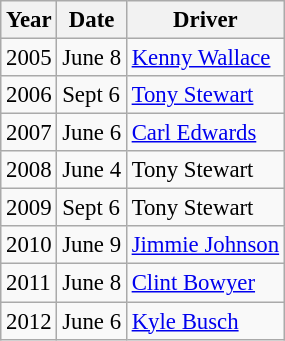<table class="wikitable" style="font-size: 95%;">
<tr>
<th>Year</th>
<th>Date</th>
<th>Driver</th>
</tr>
<tr>
<td>2005</td>
<td>June 8</td>
<td><a href='#'>Kenny Wallace</a></td>
</tr>
<tr>
<td>2006</td>
<td>Sept 6</td>
<td><a href='#'>Tony Stewart</a></td>
</tr>
<tr>
<td>2007</td>
<td>June 6</td>
<td><a href='#'>Carl Edwards</a></td>
</tr>
<tr>
<td>2008</td>
<td>June 4</td>
<td>Tony Stewart</td>
</tr>
<tr>
<td>2009</td>
<td>Sept 6</td>
<td>Tony Stewart</td>
</tr>
<tr>
<td>2010</td>
<td>June 9</td>
<td><a href='#'>Jimmie Johnson</a></td>
</tr>
<tr>
<td>2011</td>
<td>June 8</td>
<td><a href='#'>Clint Bowyer</a></td>
</tr>
<tr>
<td>2012</td>
<td>June 6</td>
<td><a href='#'>Kyle Busch</a></td>
</tr>
</table>
